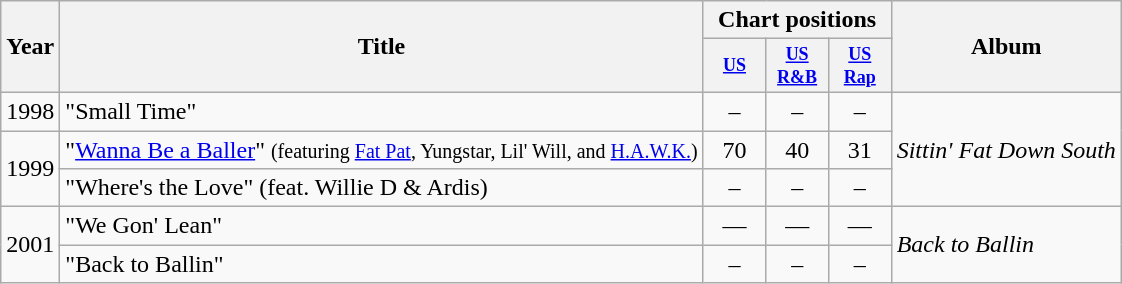<table class="wikitable">
<tr>
<th rowspan="2">Year</th>
<th rowspan="2">Title</th>
<th colspan="3">Chart positions</th>
<th rowspan="2">Album</th>
</tr>
<tr>
<th style="width:3em;font-size:75%"><a href='#'>US</a></th>
<th style="width:3em;font-size:75%"><a href='#'>US R&B</a></th>
<th style="width:3em;font-size:75%"><a href='#'>US Rap</a></th>
</tr>
<tr>
<td>1998</td>
<td>"Small Time"</td>
<td align=center>–</td>
<td align=center>–</td>
<td align=center>–</td>
<td rowspan="3"><em>Sittin' Fat Down South</em></td>
</tr>
<tr>
<td rowspan="2">1999</td>
<td>"<a href='#'>Wanna Be a Baller</a>" <small>(featuring <a href='#'>Fat Pat</a>, Yungstar, Lil' Will, and <a href='#'>H.A.W.K.</a>)</small></td>
<td align=center>70</td>
<td align=center>40</td>
<td align=center>31</td>
</tr>
<tr>
<td>"Where's the Love" (feat. Willie D & Ardis)</td>
<td align=center>–</td>
<td align=center>–</td>
<td align=center>–</td>
</tr>
<tr>
<td rowspan="2">2001</td>
<td>"We Gon' Lean"</td>
<td align=center>—</td>
<td align=center>—</td>
<td align=center>—</td>
<td rowspan="2"><em>Back to Ballin</em></td>
</tr>
<tr>
<td>"Back to Ballin"</td>
<td align=center>–</td>
<td align=center>–</td>
<td align=center>–</td>
</tr>
</table>
